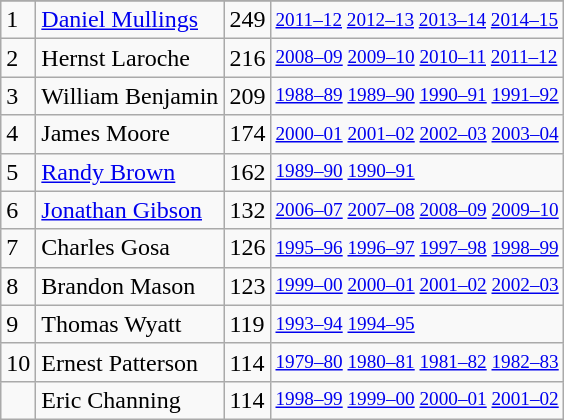<table class="wikitable">
<tr>
</tr>
<tr>
<td>1</td>
<td><a href='#'>Daniel Mullings</a></td>
<td>249</td>
<td style="font-size:80%;"><a href='#'>2011–12</a> <a href='#'>2012–13</a> <a href='#'>2013–14</a> <a href='#'>2014–15</a></td>
</tr>
<tr>
<td>2</td>
<td>Hernst Laroche</td>
<td>216</td>
<td style="font-size:80%;"><a href='#'>2008–09</a> <a href='#'>2009–10</a> <a href='#'>2010–11</a> <a href='#'>2011–12</a></td>
</tr>
<tr>
<td>3</td>
<td>William Benjamin</td>
<td>209</td>
<td style="font-size:80%;"><a href='#'>1988–89</a> <a href='#'>1989–90</a> <a href='#'>1990–91</a> <a href='#'>1991–92</a></td>
</tr>
<tr>
<td>4</td>
<td>James Moore</td>
<td>174</td>
<td style="font-size:80%;"><a href='#'>2000–01</a> <a href='#'>2001–02</a> <a href='#'>2002–03</a> <a href='#'>2003–04</a></td>
</tr>
<tr>
<td>5</td>
<td><a href='#'>Randy Brown</a></td>
<td>162</td>
<td style="font-size:80%;"><a href='#'>1989–90</a> <a href='#'>1990–91</a></td>
</tr>
<tr>
<td>6</td>
<td><a href='#'>Jonathan Gibson</a></td>
<td>132</td>
<td style="font-size:80%;"><a href='#'>2006–07</a> <a href='#'>2007–08</a> <a href='#'>2008–09</a> <a href='#'>2009–10</a></td>
</tr>
<tr>
<td>7</td>
<td>Charles Gosa</td>
<td>126</td>
<td style="font-size:80%;"><a href='#'>1995–96</a> <a href='#'>1996–97</a> <a href='#'>1997–98</a> <a href='#'>1998–99</a></td>
</tr>
<tr>
<td>8</td>
<td>Brandon Mason</td>
<td>123</td>
<td style="font-size:80%;"><a href='#'>1999–00</a> <a href='#'>2000–01</a> <a href='#'>2001–02</a> <a href='#'>2002–03</a></td>
</tr>
<tr>
<td>9</td>
<td>Thomas Wyatt</td>
<td>119</td>
<td style="font-size:80%;"><a href='#'>1993–94</a> <a href='#'>1994–95</a></td>
</tr>
<tr>
<td>10</td>
<td>Ernest Patterson</td>
<td>114</td>
<td style="font-size:80%;"><a href='#'>1979–80</a> <a href='#'>1980–81</a> <a href='#'>1981–82</a> <a href='#'>1982–83</a></td>
</tr>
<tr>
<td></td>
<td>Eric Channing</td>
<td>114</td>
<td style="font-size:80%;"><a href='#'>1998–99</a> <a href='#'>1999–00</a> <a href='#'>2000–01</a> <a href='#'>2001–02</a></td>
</tr>
</table>
